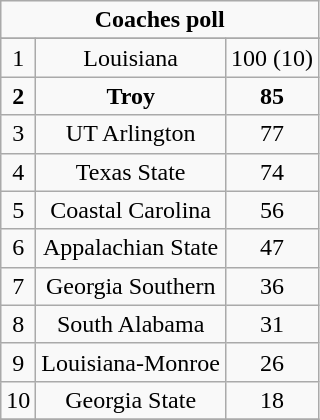<table class="wikitable">
<tr align="center">
<td align="center" Colspan="3"><strong>Coaches poll</strong></td>
</tr>
<tr align="center">
</tr>
<tr align="center">
<td>1</td>
<td>Louisiana</td>
<td>100 (10)</td>
</tr>
<tr align="center">
<td><strong>2</strong></td>
<td><strong>Troy</strong></td>
<td><strong>85</strong></td>
</tr>
<tr align="center">
<td>3</td>
<td>UT Arlington</td>
<td>77</td>
</tr>
<tr align="center">
<td>4</td>
<td>Texas State</td>
<td>74</td>
</tr>
<tr align="center">
<td>5</td>
<td>Coastal Carolina</td>
<td>56</td>
</tr>
<tr align="center">
<td>6</td>
<td>Appalachian State</td>
<td>47</td>
</tr>
<tr align="center">
<td>7</td>
<td>Georgia Southern</td>
<td>36</td>
</tr>
<tr align="center">
<td>8</td>
<td>South Alabama</td>
<td>31</td>
</tr>
<tr align="center">
<td>9</td>
<td>Louisiana-Monroe</td>
<td>26</td>
</tr>
<tr align="center">
<td>10</td>
<td>Georgia State</td>
<td>18</td>
</tr>
<tr align="center">
</tr>
</table>
